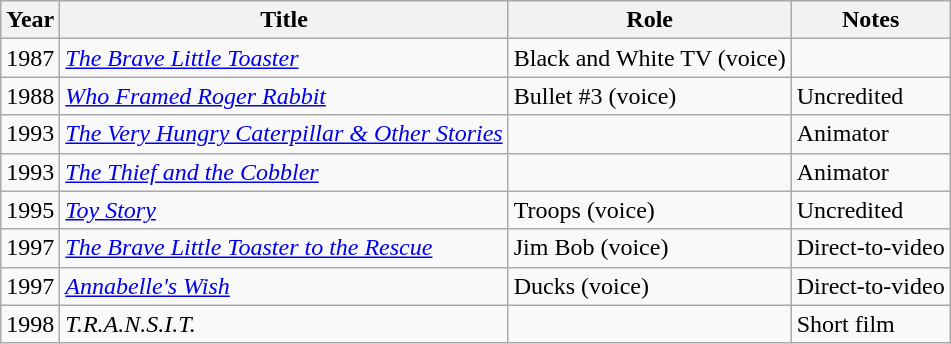<table class="wikitable sortable">
<tr>
<th>Year</th>
<th>Title</th>
<th>Role</th>
<th>Notes</th>
</tr>
<tr>
<td>1987</td>
<td><em><a href='#'>The Brave Little Toaster</a></em></td>
<td>Black and White TV (voice)</td>
<td></td>
</tr>
<tr>
<td>1988</td>
<td><em><a href='#'>Who Framed Roger Rabbit</a></em></td>
<td>Bullet #3 (voice)</td>
<td>Uncredited</td>
</tr>
<tr>
<td>1993</td>
<td><em><a href='#'>The Very Hungry Caterpillar & Other Stories</a></em></td>
<td></td>
<td>Animator</td>
</tr>
<tr>
<td>1993</td>
<td><em><a href='#'>The Thief and the Cobbler</a></em></td>
<td></td>
<td>Animator</td>
</tr>
<tr>
<td>1995</td>
<td><em><a href='#'>Toy Story</a></em></td>
<td>Troops (voice)</td>
<td>Uncredited</td>
</tr>
<tr>
<td>1997</td>
<td><em><a href='#'>The Brave Little Toaster to the Rescue</a></em></td>
<td>Jim Bob (voice)</td>
<td>Direct-to-video</td>
</tr>
<tr>
<td>1997</td>
<td><em><a href='#'>Annabelle's Wish</a></em></td>
<td>Ducks (voice)</td>
<td>Direct-to-video</td>
</tr>
<tr>
<td>1998</td>
<td><em>T.R.A.N.S.I.T.</em></td>
<td></td>
<td>Short film</td>
</tr>
</table>
